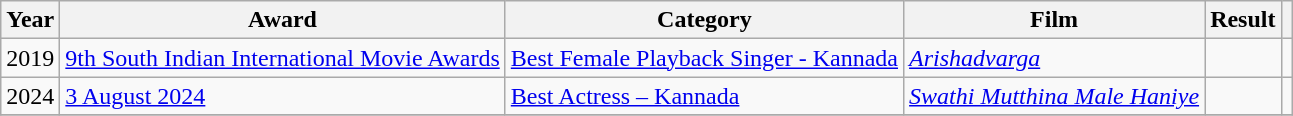<table class="wikitable">
<tr>
<th>Year</th>
<th>Award</th>
<th>Category</th>
<th>Film</th>
<th>Result</th>
<th></th>
</tr>
<tr>
<td rowspan="1">2019</td>
<td><a href='#'>9th South Indian International Movie Awards</a></td>
<td><a href='#'>Best Female Playback Singer - Kannada</a></td>
<td><em><a href='#'>Arishadvarga</a></em></td>
<td></td>
<td></td>
</tr>
<tr>
<td rowspan="1">2024</td>
<td><a href='#'>3 August 2024</a></td>
<td><a href='#'>Best Actress – Kannada</a></td>
<td><em><a href='#'>Swathi Mutthina Male Haniye</a></em></td>
<td></td>
<td></td>
</tr>
<tr>
</tr>
</table>
